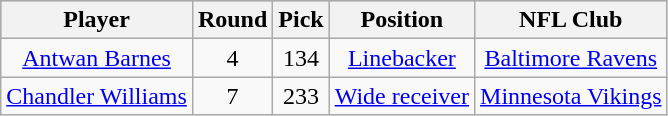<table class="wikitable" style="text-align:center;">
<tr style="background:#C0C0C0;">
<th>Player</th>
<th>Round</th>
<th>Pick</th>
<th>Position</th>
<th>NFL Club</th>
</tr>
<tr>
<td><a href='#'>Antwan Barnes</a></td>
<td>4</td>
<td>134</td>
<td><a href='#'>Linebacker</a></td>
<td><a href='#'>Baltimore Ravens</a></td>
</tr>
<tr>
<td><a href='#'>Chandler Williams</a></td>
<td>7</td>
<td>233</td>
<td><a href='#'>Wide receiver</a></td>
<td><a href='#'>Minnesota Vikings</a></td>
</tr>
</table>
